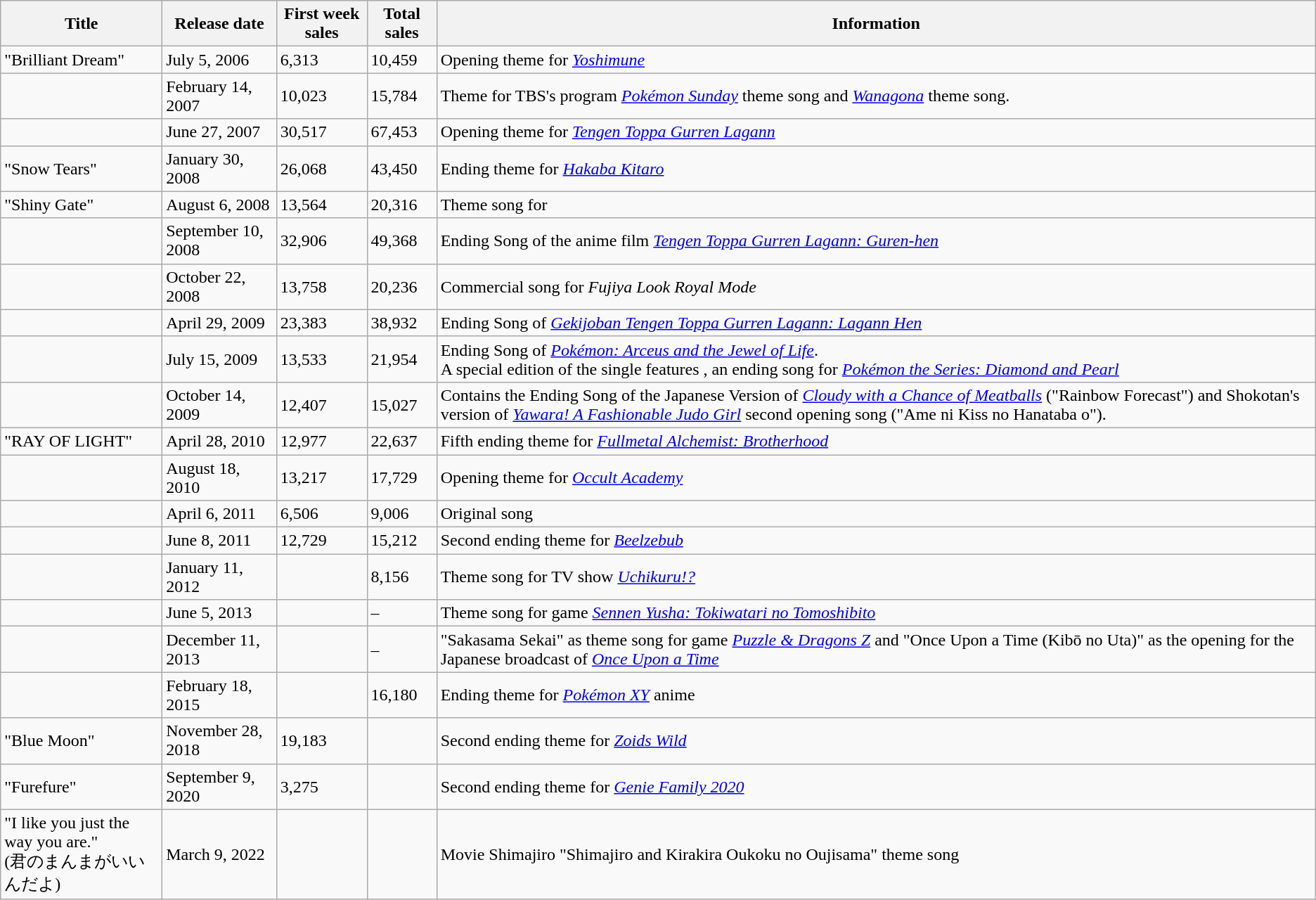<table class="wikitable">
<tr>
<th>Title</th>
<th>Release date</th>
<th>First week sales</th>
<th>Total sales</th>
<th>Information</th>
</tr>
<tr>
<td>"Brilliant Dream"</td>
<td>July 5, 2006</td>
<td>6,313</td>
<td>10,459</td>
<td>Opening theme for <em><a href='#'>Yoshimune</a></em></td>
</tr>
<tr>
<td></td>
<td>February 14, 2007</td>
<td>10,023</td>
<td>15,784</td>
<td>Theme for TBS's program <em><a href='#'>Pokémon Sunday</a></em> theme song and <em><a href='#'>Wanagona</a></em> theme song.</td>
</tr>
<tr>
<td></td>
<td>June 27, 2007</td>
<td>30,517</td>
<td>67,453</td>
<td>Opening theme for <em><a href='#'>Tengen Toppa Gurren Lagann</a></em></td>
</tr>
<tr>
<td>"Snow Tears"</td>
<td>January 30, 2008</td>
<td>26,068</td>
<td>43,450</td>
<td>Ending theme for <em><a href='#'>Hakaba Kitaro</a></em></td>
</tr>
<tr>
<td>"Shiny Gate"</td>
<td>August 6, 2008</td>
<td>13,564</td>
<td>20,316</td>
<td>Theme song for  </td>
</tr>
<tr>
<td></td>
<td>September 10, 2008</td>
<td>32,906</td>
<td>49,368</td>
<td>Ending Song of the anime film <em><a href='#'>Tengen Toppa Gurren Lagann: Guren-hen</a></em></td>
</tr>
<tr>
<td></td>
<td>October 22, 2008</td>
<td>13,758</td>
<td>20,236</td>
<td>Commercial song for <em>Fujiya Look Royal Mode</em></td>
</tr>
<tr>
<td></td>
<td>April 29, 2009</td>
<td>23,383</td>
<td>38,932</td>
<td>Ending Song of <em><a href='#'>Gekijoban Tengen Toppa Gurren Lagann: Lagann Hen</a></em></td>
</tr>
<tr>
<td></td>
<td>July 15, 2009</td>
<td>13,533</td>
<td>21,954</td>
<td>Ending Song of <em><a href='#'>Pokémon: Arceus and the Jewel of Life</a></em>.<br>A special edition of the single features , an ending song for <em><a href='#'>Pokémon the Series: Diamond and Pearl</a></em></td>
</tr>
<tr>
<td></td>
<td>October 14, 2009</td>
<td>12,407</td>
<td>15,027</td>
<td>Contains the Ending Song of the Japanese Version of <em><a href='#'>Cloudy with a Chance of Meatballs</a></em> ("Rainbow Forecast") and Shokotan's version of <em><a href='#'>Yawara! A Fashionable Judo Girl</a></em> second opening song ("Ame ni Kiss no Hanataba o").</td>
</tr>
<tr>
<td>"RAY OF LIGHT"</td>
<td>April 28, 2010</td>
<td>12,977</td>
<td>22,637</td>
<td>Fifth ending theme for <em><a href='#'>Fullmetal Alchemist: Brotherhood</a></em></td>
</tr>
<tr>
<td></td>
<td>August 18, 2010</td>
<td>13,217</td>
<td>17,729</td>
<td>Opening theme for <em><a href='#'>Occult Academy</a></em></td>
</tr>
<tr>
<td></td>
<td>April 6, 2011</td>
<td>6,506</td>
<td>9,006</td>
<td>Original song</td>
</tr>
<tr>
<td></td>
<td>June 8, 2011</td>
<td>12,729</td>
<td>15,212</td>
<td>Second ending theme for <em><a href='#'>Beelzebub</a></em></td>
</tr>
<tr>
<td></td>
<td>January 11, 2012</td>
<td></td>
<td>8,156</td>
<td>Theme song for TV show <em><a href='#'>Uchikuru!?</a></em></td>
</tr>
<tr>
<td></td>
<td>June 5, 2013</td>
<td></td>
<td>–</td>
<td>Theme song for game <em><a href='#'>Sennen Yusha: Tokiwatari no Tomoshibito</a></em></td>
</tr>
<tr>
<td></td>
<td>December 11, 2013</td>
<td></td>
<td>–</td>
<td>"Sakasama Sekai" as theme song for game <em><a href='#'>Puzzle & Dragons Z</a></em> and "Once Upon a Time (Kibō no Uta)" as the opening for the Japanese broadcast of <em><a href='#'>Once Upon a Time</a></em></td>
</tr>
<tr>
<td></td>
<td>February 18, 2015</td>
<td></td>
<td>16,180</td>
<td>Ending theme for <em><a href='#'>Pokémon XY</a></em> anime</td>
</tr>
<tr>
<td>"Blue Moon"</td>
<td>November 28, 2018</td>
<td>19,183</td>
<td></td>
<td>Second ending theme for <em><a href='#'>Zoids Wild</a></em></td>
</tr>
<tr>
<td>"Furefure"</td>
<td>September 9, 2020</td>
<td>3,275</td>
<td></td>
<td>Second ending theme for <em><a href='#'>Genie Family 2020</a></em></td>
</tr>
<tr>
<td>"I like you just the way you are."<br>(君のまんまがいいんだよ)</td>
<td>March 9, 2022</td>
<td></td>
<td></td>
<td>Movie Shimajiro "Shimajiro and Kirakira Oukoku no Oujisama" theme song</td>
</tr>
</table>
